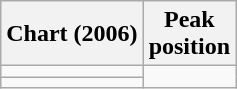<table class="wikitable">
<tr>
<th scope="col">Chart (2006)</th>
<th scope="col">Peak<br>position</th>
</tr>
<tr>
<td></td>
</tr>
<tr>
<td></td>
</tr>
</table>
